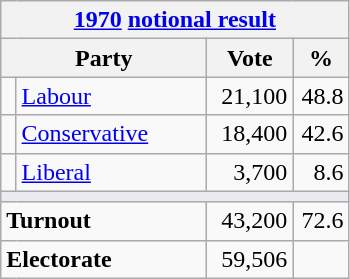<table class="wikitable">
<tr>
<th colspan="4"><a href='#'>1970</a> <a href='#'>notional result</a></th>
</tr>
<tr>
<th bgcolor="#DDDDFF" width="130px" colspan="2">Party</th>
<th bgcolor="#DDDDFF" width="50px">Vote</th>
<th bgcolor="#DDDDFF" width="30px">%</th>
</tr>
<tr>
<td></td>
<td><a href='#'>Labour</a></td>
<td align=right>21,100</td>
<td align=right>48.8</td>
</tr>
<tr>
<td></td>
<td><a href='#'>Conservative</a></td>
<td align=right>18,400</td>
<td align=right>42.6</td>
</tr>
<tr>
<td></td>
<td><a href='#'>Liberal</a></td>
<td align=right>3,700</td>
<td align=right>8.6</td>
</tr>
<tr>
<td colspan="4" bgcolor="#EAECF0"></td>
</tr>
<tr>
<td colspan="2"><strong>Turnout</strong></td>
<td align=right>43,200</td>
<td align=right>72.6</td>
</tr>
<tr>
<td colspan="2"><strong>Electorate</strong></td>
<td align=right>59,506</td>
</tr>
</table>
